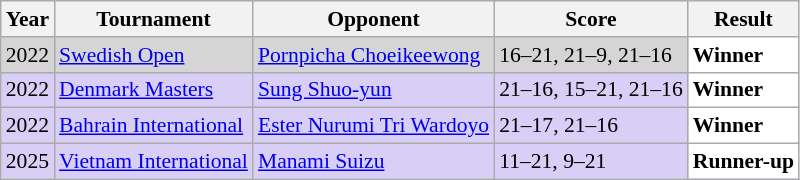<table class="sortable wikitable" style="font-size: 90%;">
<tr>
<th>Year</th>
<th>Tournament</th>
<th>Opponent</th>
<th>Score</th>
<th>Result</th>
</tr>
<tr style="background:#D5D5D5">
<td align="center">2022</td>
<td align="left"><a href='#'>Swedish Open</a></td>
<td align="left"> <a href='#'>Pornpicha Choeikeewong</a></td>
<td align="left">16–21, 21–9, 21–16</td>
<td style="text-align:left; background:white"> <strong>Winner</strong></td>
</tr>
<tr style="background:#D8CEF6">
<td align="center">2022</td>
<td align="left"><a href='#'>Denmark Masters</a></td>
<td align="left"> <a href='#'>Sung Shuo-yun</a></td>
<td align="left">21–16, 15–21, 21–16</td>
<td style="text-align:left; background:white"> <strong>Winner</strong></td>
</tr>
<tr style="background:#D8CEF6">
<td align="center">2022</td>
<td align="left"><a href='#'>Bahrain International</a></td>
<td align="left"> <a href='#'>Ester Nurumi Tri Wardoyo</a></td>
<td align="left">21–17, 21–16</td>
<td style="text-align:left; background:white"> <strong>Winner</strong></td>
</tr>
<tr style="background:#D8CEF6">
<td align="center">2025</td>
<td align="left"><a href='#'>Vietnam International</a></td>
<td align="left"> <a href='#'>Manami Suizu</a></td>
<td align="left">11–21, 9–21</td>
<td style="text-align:left; background:white"> <strong>Runner-up</strong></td>
</tr>
</table>
